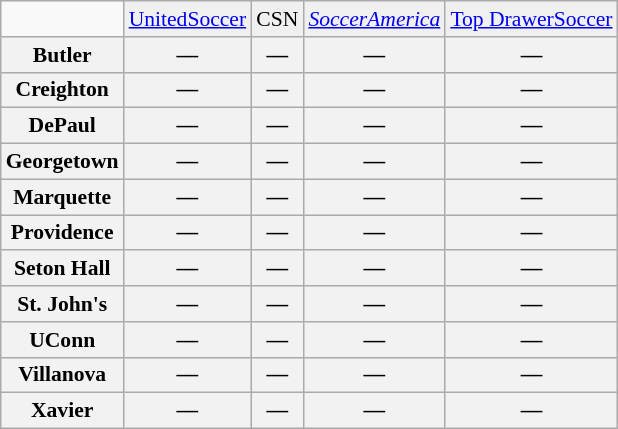<table class="wikitable" style="white-space:nowrap; font-size:90%;">
<tr>
<td></td>
<td align="center" style="background:#f0f0f0;"><a href='#'>UnitedSoccer</a></td>
<td align="center" style="background:#f0f0f0;">CSN</td>
<td align="center" style="background:#f0f0f0;"><em><a href='#'>SoccerAmerica</a></em></td>
<td align="center" style="background:#f0f0f0;"><a href='#'>Top DrawerSoccer</a></td>
</tr>
<tr style="text-align:center;">
<th>Butler</th>
<th>—</th>
<th>—</th>
<th>—</th>
<th>—</th>
</tr>
<tr style="text-align:center;">
<th>Creighton</th>
<th>—</th>
<th>—</th>
<th>—</th>
<th>—</th>
</tr>
<tr style="text-align:center;">
<th>DePaul</th>
<th>—</th>
<th>—</th>
<th>—</th>
<th>—</th>
</tr>
<tr style="text-align:center;">
<th>Georgetown</th>
<th>—</th>
<th>—</th>
<th>—</th>
<th>—</th>
</tr>
<tr>
<th>Marquette</th>
<th>—</th>
<th>—</th>
<th>—</th>
<th>—</th>
</tr>
<tr style="text-align:center;">
<th>Providence</th>
<th>—</th>
<th>—</th>
<th>—</th>
<th>—</th>
</tr>
<tr style="text-align:center;">
<th>Seton Hall</th>
<th>—</th>
<th>—</th>
<th>—</th>
<th>—</th>
</tr>
<tr>
<th>St. John's</th>
<th>—</th>
<th>—</th>
<th>—</th>
<th>—</th>
</tr>
<tr>
<th>UConn</th>
<th>—</th>
<th>—</th>
<th>—</th>
<th>—</th>
</tr>
<tr>
<th>Villanova</th>
<th>—</th>
<th>—</th>
<th>—</th>
<th>—</th>
</tr>
<tr>
<th>Xavier</th>
<th>—</th>
<th>—</th>
<th>—</th>
<th>—</th>
</tr>
</table>
